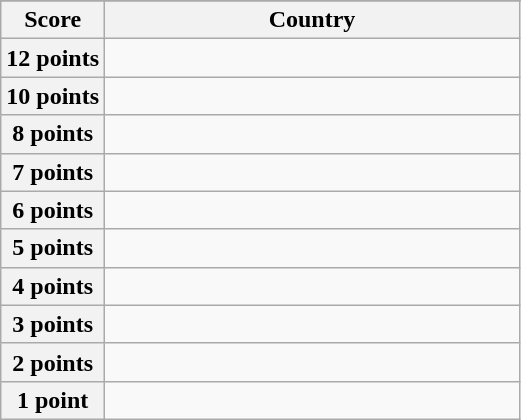<table class="wikitable">
<tr>
</tr>
<tr>
<th scope="col" width="20%">Score</th>
<th scope="col">Country</th>
</tr>
<tr>
<th scope="row">12 points</th>
<td></td>
</tr>
<tr>
<th scope="row">10 points</th>
<td></td>
</tr>
<tr>
<th scope="row">8 points</th>
<td></td>
</tr>
<tr>
<th scope="row">7 points</th>
<td></td>
</tr>
<tr>
<th scope="row">6 points</th>
<td></td>
</tr>
<tr>
<th scope="row">5 points</th>
<td></td>
</tr>
<tr>
<th scope="row">4 points</th>
<td></td>
</tr>
<tr>
<th scope="row">3 points</th>
<td></td>
</tr>
<tr>
<th scope="row">2 points</th>
<td></td>
</tr>
<tr>
<th scope="row">1 point</th>
<td></td>
</tr>
</table>
